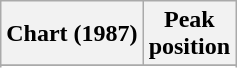<table class="wikitable sortable plainrowheaders" style="text-align:center">
<tr>
<th scope="col">Chart (1987)</th>
<th scope="col">Peak<br>position</th>
</tr>
<tr>
</tr>
<tr>
</tr>
</table>
